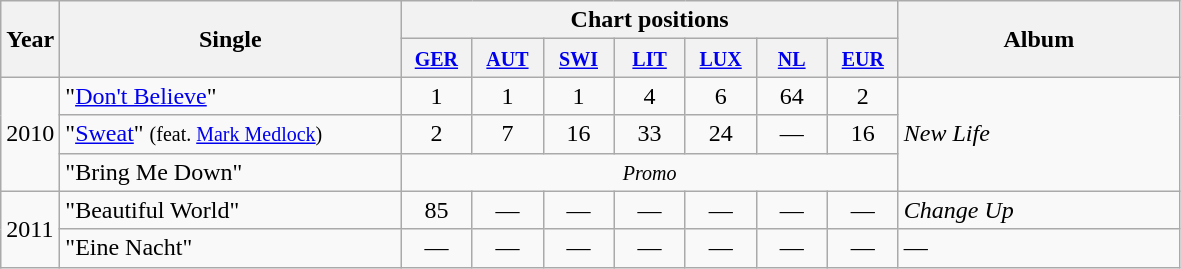<table class="wikitable">
<tr>
<th align="center" rowspan="2">Year</th>
<th width="220" align="center" rowspan="2">Single</th>
<th align="center" colspan="7">Chart positions</th>
<th width="180" align="center" rowspan="2">Album</th>
</tr>
<tr>
<th width="40"><small><a href='#'>GER</a></small><br></th>
<th width="40"><small><a href='#'>AUT</a><br></small></th>
<th width="40"><small><a href='#'>SWI</a></small><br></th>
<th width="40"><small><a href='#'>LIT</a></small></th>
<th width="40"><small><a href='#'>LUX</a></small></th>
<th width="40"><small><a href='#'>NL</a></small></th>
<th width="40"><small><a href='#'>EUR</a></small></th>
</tr>
<tr>
<td align="left" rowspan="3">2010</td>
<td align="left">"<a href='#'>Don't Believe</a>"</td>
<td align="center">1</td>
<td align="center">1</td>
<td align="center">1</td>
<td align="center">4</td>
<td align="center">6</td>
<td align="center">64</td>
<td align="center">2</td>
<td align="left" rowspan="3"><em>New Life</em></td>
</tr>
<tr>
<td align="left">"<a href='#'>Sweat</a>" <small>(feat. <a href='#'>Mark Medlock</a>)</small></td>
<td align="center">2</td>
<td align="center">7</td>
<td align="center">16</td>
<td align="center">33</td>
<td align="center">24</td>
<td align="center">—</td>
<td align="center">16</td>
</tr>
<tr>
<td align="left">"Bring Me Down"</td>
<td align="center" colspan="7"><small><em>Promo</em></small></td>
</tr>
<tr>
<td rowspan="2">2011</td>
<td align="left">"Beautiful World"</td>
<td align="center">85</td>
<td align="center">—</td>
<td align="center">—</td>
<td align="center">—</td>
<td align="center">—</td>
<td align="center">—</td>
<td align="center">—</td>
<td><em>Change Up</em></td>
</tr>
<tr>
<td align="left">"Eine Nacht"</td>
<td align="center">—</td>
<td align="center">—</td>
<td align="center">—</td>
<td align="center">—</td>
<td align="center">—</td>
<td align="center">—</td>
<td align="center">—</td>
<td>—</td>
</tr>
</table>
